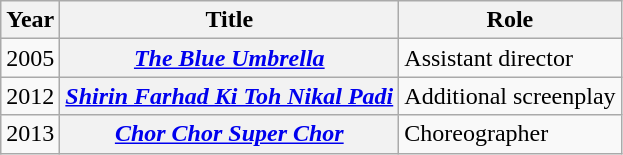<table class="wikitable plainrowheaders sortable">
<tr>
<th>Year</th>
<th>Title</th>
<th>Role</th>
</tr>
<tr>
<td align="center">2005</td>
<th scope=row><em><a href='#'>The Blue Umbrella</a></em></th>
<td>Assistant director</td>
</tr>
<tr>
<td align="center">2012</td>
<th scope=row><em><a href='#'>Shirin Farhad Ki Toh Nikal Padi</a></em></th>
<td>Additional screenplay</td>
</tr>
<tr>
<td align="center">2013</td>
<th scope=row><em><a href='#'>Chor Chor Super Chor</a></em></th>
<td>Choreographer</td>
</tr>
</table>
